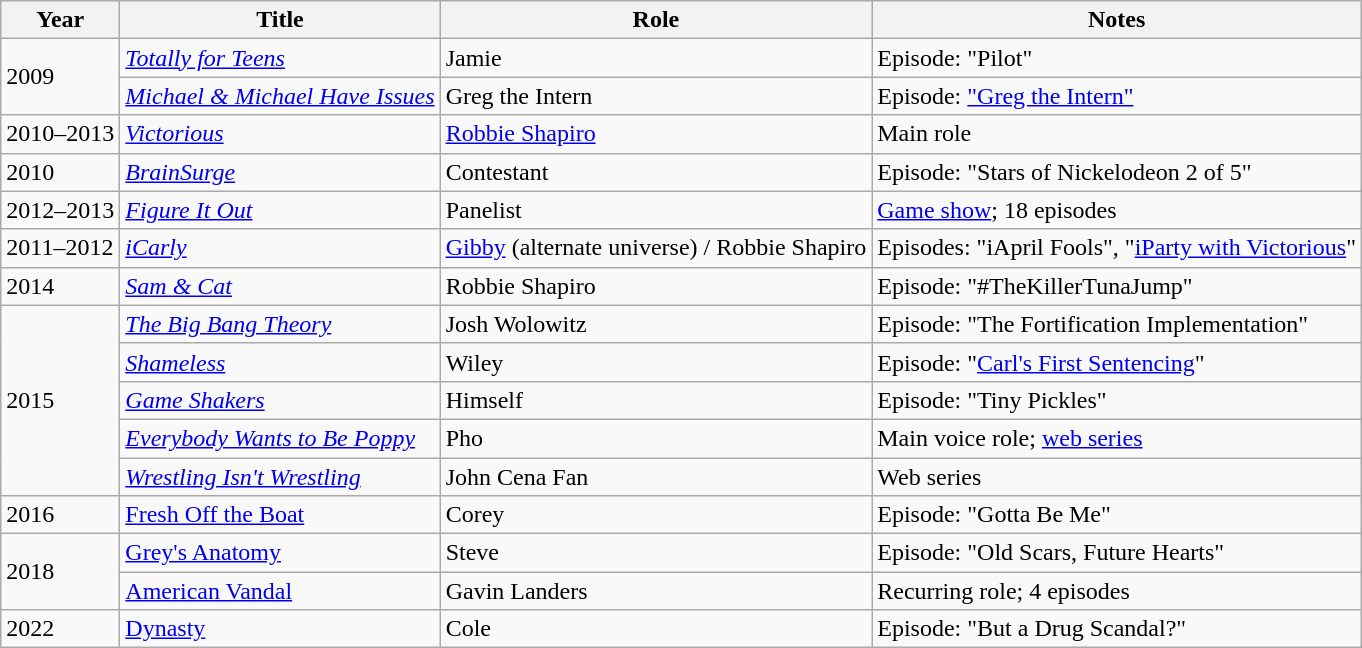<table class="wikitable sortable">
<tr>
<th>Year</th>
<th>Title</th>
<th>Role</th>
<th>Notes</th>
</tr>
<tr>
<td rowspan="2">2009</td>
<td><em><a href='#'>Totally for Teens</a></em></td>
<td>Jamie</td>
<td>Episode: "Pilot"</td>
</tr>
<tr>
<td><em><a href='#'>Michael & Michael Have Issues</a></em></td>
<td>Greg the Intern</td>
<td>Episode: <a href='#'>"Greg the Intern"</a></td>
</tr>
<tr>
<td>2010–2013</td>
<td><em><a href='#'>Victorious</a></em></td>
<td><a href='#'>Robbie Shapiro</a></td>
<td>Main role</td>
</tr>
<tr>
<td>2010</td>
<td><em><a href='#'>BrainSurge</a></em></td>
<td>Contestant</td>
<td>Episode: "Stars of Nickelodeon 2 of 5"</td>
</tr>
<tr>
<td>2012–2013</td>
<td><em><a href='#'>Figure It Out</a></em></td>
<td>Panelist</td>
<td><a href='#'>Game show</a>; 18 episodes</td>
</tr>
<tr>
<td>2011–2012</td>
<td><em><a href='#'>iCarly</a></em></td>
<td><a href='#'>Gibby</a> (alternate universe) / Robbie Shapiro</td>
<td>Episodes: "iApril Fools", "<a href='#'>iParty with Victorious</a>"</td>
</tr>
<tr>
<td>2014</td>
<td><em><a href='#'>Sam & Cat</a></em></td>
<td>Robbie Shapiro</td>
<td>Episode: "#TheKillerTunaJump"</td>
</tr>
<tr>
<td rowspan="5">2015</td>
<td><em><a href='#'>The Big Bang Theory</a></em></td>
<td>Josh Wolowitz</td>
<td>Episode: "The Fortification Implementation"</td>
</tr>
<tr>
<td><em><a href='#'>Shameless</a></em></td>
<td>Wiley</td>
<td>Episode: "<a href='#'>Carl's First Sentencing</a>"</td>
</tr>
<tr>
<td><em><a href='#'>Game Shakers</a></em></td>
<td>Himself</td>
<td>Episode: "Tiny Pickles"</td>
</tr>
<tr>
<td><em><a href='#'>Everybody Wants to Be Poppy</a></em></td>
<td>Pho</td>
<td>Main voice role; <a href='#'>web series</a></td>
</tr>
<tr>
<td><em><a href='#'>Wrestling Isn't Wrestling</a></td>
<td>John Cena Fan</td>
<td>Web series</td>
</tr>
<tr>
<td>2016</td>
<td></em><a href='#'>Fresh Off the Boat</a><em></td>
<td>Corey</td>
<td>Episode: "Gotta Be Me"</td>
</tr>
<tr>
<td rowspan="2">2018</td>
<td></em><a href='#'>Grey's Anatomy</a><em></td>
<td>Steve</td>
<td>Episode: "Old Scars, Future Hearts"</td>
</tr>
<tr>
<td></em><a href='#'>American Vandal</a><em></td>
<td>Gavin Landers</td>
<td>Recurring role; 4 episodes</td>
</tr>
<tr>
<td>2022</td>
<td></em><a href='#'>Dynasty</a><em></td>
<td>Cole</td>
<td>Episode: "But a Drug Scandal?"</td>
</tr>
</table>
